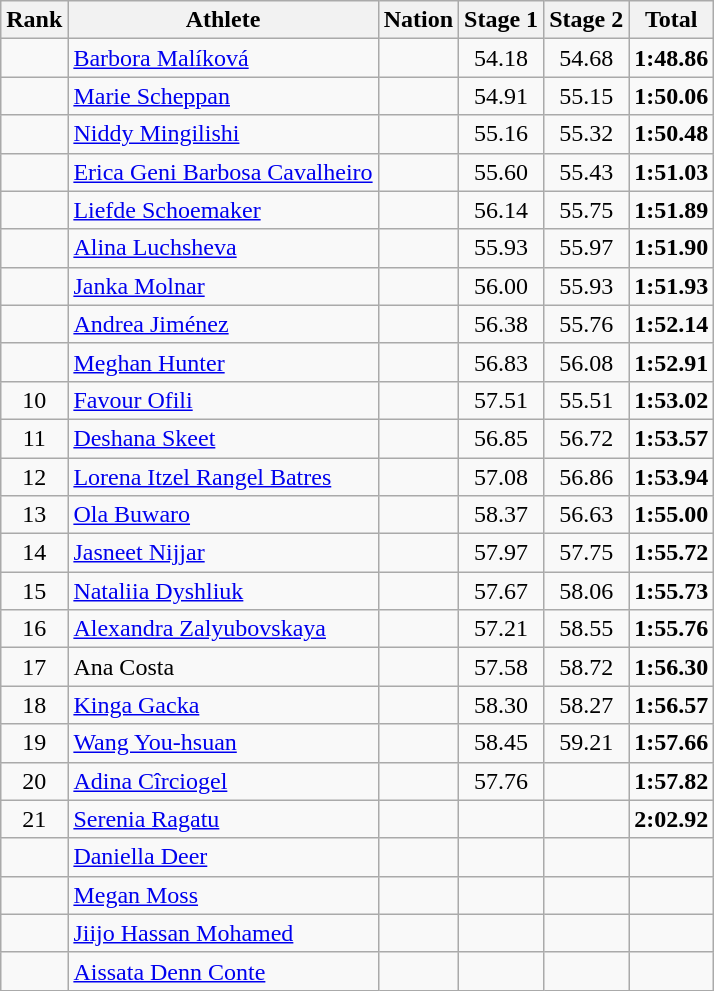<table class="wikitable sortable" style="text-align:center">
<tr>
<th>Rank</th>
<th>Athlete</th>
<th>Nation</th>
<th>Stage 1</th>
<th>Stage 2</th>
<th>Total</th>
</tr>
<tr>
<td></td>
<td align=left><a href='#'>Barbora Malíková</a></td>
<td align=left></td>
<td>54.18</td>
<td>54.68</td>
<td><strong>1:48.86</strong></td>
</tr>
<tr>
<td></td>
<td align=left><a href='#'>Marie Scheppan</a></td>
<td align=left></td>
<td>54.91</td>
<td>55.15</td>
<td><strong>1:50.06</strong></td>
</tr>
<tr>
<td></td>
<td align=left><a href='#'>Niddy Mingilishi</a></td>
<td align=left></td>
<td>55.16</td>
<td>55.32</td>
<td><strong>1:50.48</strong></td>
</tr>
<tr>
<td></td>
<td align=left><a href='#'>Erica Geni Barbosa Cavalheiro</a></td>
<td align=left></td>
<td>55.60</td>
<td>55.43</td>
<td><strong>1:51.03</strong></td>
</tr>
<tr>
<td></td>
<td align=left><a href='#'>Liefde Schoemaker</a></td>
<td align=left></td>
<td>56.14</td>
<td>55.75</td>
<td><strong>1:51.89</strong></td>
</tr>
<tr>
<td></td>
<td align=left><a href='#'>Alina Luchsheva</a></td>
<td align=left></td>
<td>55.93</td>
<td>55.97</td>
<td><strong>1:51.90</strong></td>
</tr>
<tr>
<td></td>
<td align=left><a href='#'>Janka Molnar</a></td>
<td align=left></td>
<td>56.00</td>
<td>55.93</td>
<td><strong>1:51.93</strong></td>
</tr>
<tr>
<td></td>
<td align=left><a href='#'>Andrea Jiménez</a></td>
<td align=left></td>
<td>56.38</td>
<td>55.76</td>
<td><strong>1:52.14</strong></td>
</tr>
<tr>
<td></td>
<td align=left><a href='#'>Meghan Hunter</a></td>
<td align=left></td>
<td>56.83</td>
<td>56.08</td>
<td><strong>1:52.91</strong></td>
</tr>
<tr>
<td>10</td>
<td align=left><a href='#'>Favour Ofili</a></td>
<td align=left></td>
<td>57.51</td>
<td>55.51</td>
<td><strong>1:53.02</strong></td>
</tr>
<tr>
<td>11</td>
<td align=left><a href='#'>Deshana Skeet</a></td>
<td align=left></td>
<td>56.85</td>
<td>56.72</td>
<td><strong>1:53.57</strong></td>
</tr>
<tr>
<td>12</td>
<td align=left><a href='#'>Lorena Itzel Rangel Batres</a></td>
<td align=left></td>
<td>57.08</td>
<td>56.86</td>
<td><strong>1:53.94</strong></td>
</tr>
<tr>
<td>13</td>
<td align=left><a href='#'>Ola Buwaro</a></td>
<td align=left></td>
<td>58.37</td>
<td>56.63</td>
<td><strong>1:55.00</strong></td>
</tr>
<tr>
<td>14</td>
<td align=left><a href='#'>Jasneet Nijjar</a></td>
<td align=left></td>
<td>57.97</td>
<td>57.75</td>
<td><strong>1:55.72</strong></td>
</tr>
<tr>
<td>15</td>
<td align=left><a href='#'>Nataliia Dyshliuk</a></td>
<td align=left></td>
<td>57.67</td>
<td>58.06</td>
<td><strong>1:55.73</strong></td>
</tr>
<tr>
<td>16</td>
<td align=left><a href='#'>Alexandra Zalyubovskaya</a></td>
<td align=left></td>
<td>57.21</td>
<td>58.55</td>
<td><strong>1:55.76</strong></td>
</tr>
<tr>
<td>17</td>
<td align=left>Ana Costa</td>
<td align=left></td>
<td>57.58</td>
<td>58.72</td>
<td><strong>1:56.30</strong></td>
</tr>
<tr>
<td>18</td>
<td align=left><a href='#'>Kinga Gacka</a></td>
<td align=left></td>
<td>58.30</td>
<td>58.27</td>
<td><strong>1:56.57</strong></td>
</tr>
<tr>
<td>19</td>
<td align=left><a href='#'>Wang You-hsuan</a></td>
<td align=left></td>
<td>58.45</td>
<td>59.21</td>
<td><strong>1:57.66</strong></td>
</tr>
<tr>
<td>20</td>
<td align=left><a href='#'>Adina Cîrciogel</a></td>
<td align=left></td>
<td>57.76</td>
<td></td>
<td><strong>1:57.82</strong></td>
</tr>
<tr>
<td>21</td>
<td align=left><a href='#'>Serenia Ragatu</a></td>
<td align=left></td>
<td></td>
<td></td>
<td><strong>2:02.92</strong></td>
</tr>
<tr>
<td></td>
<td align=left><a href='#'>Daniella Deer</a></td>
<td align=left></td>
<td></td>
<td></td>
<td></td>
</tr>
<tr>
<td></td>
<td align=left><a href='#'>Megan Moss</a></td>
<td align=left></td>
<td></td>
<td></td>
<td></td>
</tr>
<tr>
<td></td>
<td align=left><a href='#'>Jiijo Hassan Mohamed</a></td>
<td align=left></td>
<td></td>
<td></td>
<td></td>
</tr>
<tr>
<td></td>
<td align=left><a href='#'>Aissata Denn Conte</a></td>
<td align=left></td>
<td></td>
<td></td>
<td></td>
</tr>
</table>
